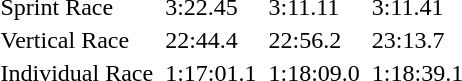<table>
<tr>
<td>Sprint Race</td>
<td></td>
<td>3:22.45</td>
<td></td>
<td>3:11.11</td>
<td></td>
<td>3:11.41</td>
</tr>
<tr>
<td>Vertical Race</td>
<td></td>
<td>22:44.4</td>
<td></td>
<td>22:56.2</td>
<td></td>
<td>23:13.7</td>
</tr>
<tr>
<td>Individual Race</td>
<td></td>
<td>1:17:01.1</td>
<td></td>
<td>1:18:09.0</td>
<td></td>
<td>1:18:39.1</td>
</tr>
</table>
